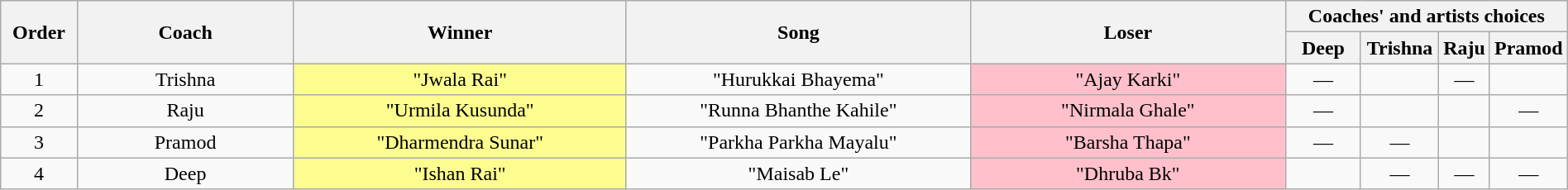<table class="wikitable plainrowheaders" style="text-align:center; width:100%;">
<tr>
<th scope="col" style="width:05%;" rowspan="2">Order</th>
<th scope="col" style="width:15%;" rowspan="2">Coach</th>
<th scope="col" style="width:23%;" rowspan="2">Winner</th>
<th scope="col" style="width:24%;" rowspan="2">Song</th>
<th scope="col" style="width:22%;" rowspan="2">Loser</th>
<th scope="col" style="width:20%;" colspan="4">Coaches' and artists choices</th>
</tr>
<tr>
<th scope="col" style="width:05%;">Deep</th>
<th scope="col" style="width:05%;">Trishna</th>
<th scope="col" style="width:05%;">Raju</th>
<th scope="col" style="width:05%;">Pramod</th>
</tr>
<tr>
<td scope="row">1</td>
<td>Trishna</td>
<td style="background:#fdfc8f;text-align:center;">"Jwala Rai"</td>
<td>"Hurukkai Bhayema"</td>
<td style="background:pink;text-align:center;">"Ajay Karki"</td>
<td>—</td>
<td></td>
<td>—</td>
</tr>
<tr>
<td scope="row">2</td>
<td>Raju</td>
<td style="background:#fdfc8f;text-align:center;">"Urmila Kusunda"</td>
<td>"Runna Bhanthe Kahile"</td>
<td style="background:pink;text-align:center;">"Nirmala Ghale"</td>
<td>—</td>
<td></td>
<td></td>
<td>—</td>
</tr>
<tr>
<td scope="row">3</td>
<td>Pramod</td>
<td style="background:#fdfc8f;text-align:center;">"Dharmendra Sunar"</td>
<td>"Parkha Parkha Mayalu"</td>
<td style="background:pink;text-align:center;">"Barsha Thapa"</td>
<td>—</td>
<td>—</td>
<td></td>
</tr>
<tr>
<td scope="row">4</td>
<td>Deep</td>
<td style="background:#fdfc8f;text-align:center;">"Ishan Rai"</td>
<td>"Maisab Le"</td>
<td style="background:pink;text-align:center;">"Dhruba Bk"</td>
<td></td>
<td>—</td>
<td>—</td>
<td>—</td>
</tr>
</table>
